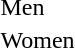<table>
<tr>
<td>Men<br></td>
<td></td>
<td></td>
<td></td>
</tr>
<tr>
<td>Women<br></td>
<td></td>
<td></td>
<td></td>
</tr>
</table>
